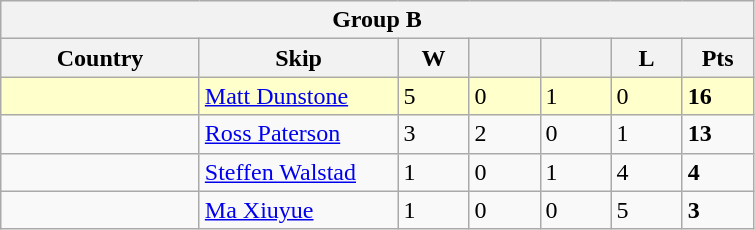<table class=wikitable>
<tr>
<th colspan=7>Group B</th>
</tr>
<tr>
<th width=125>Country</th>
<th width=125>Skip</th>
<th width=40>W</th>
<th width=40></th>
<th width=40></th>
<th width=40>L</th>
<th width=40>Pts</th>
</tr>
<tr bgcolor=#ffffcc>
<td></td>
<td><a href='#'>Matt Dunstone</a></td>
<td>5</td>
<td>0</td>
<td>1</td>
<td>0</td>
<td><strong>16</strong></td>
</tr>
<tr>
<td></td>
<td><a href='#'>Ross Paterson</a></td>
<td>3</td>
<td>2</td>
<td>0</td>
<td>1</td>
<td><strong>13</strong></td>
</tr>
<tr>
<td></td>
<td><a href='#'>Steffen Walstad</a></td>
<td>1</td>
<td>0</td>
<td>1</td>
<td>4</td>
<td><strong>4</strong></td>
</tr>
<tr>
<td></td>
<td><a href='#'>Ma Xiuyue</a></td>
<td>1</td>
<td>0</td>
<td>0</td>
<td>5</td>
<td><strong>3</strong></td>
</tr>
</table>
